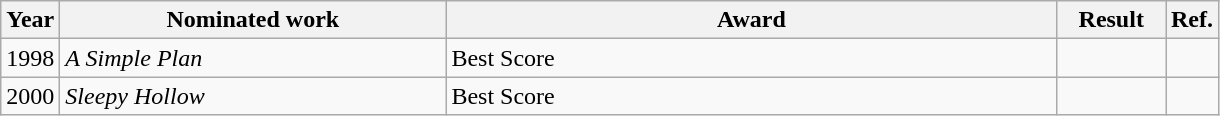<table class="wikitable">
<tr>
<th>Year</th>
<th width="250">Nominated work</th>
<th width="400">Award</th>
<th width="65">Result</th>
<th>Ref.</th>
</tr>
<tr>
<td align="center">1998</td>
<td><em>A Simple Plan</em></td>
<td>Best Score</td>
<td></td>
<td></td>
</tr>
<tr>
<td align="center">2000</td>
<td><em>Sleepy Hollow</em></td>
<td>Best Score</td>
<td></td>
<td></td>
</tr>
</table>
